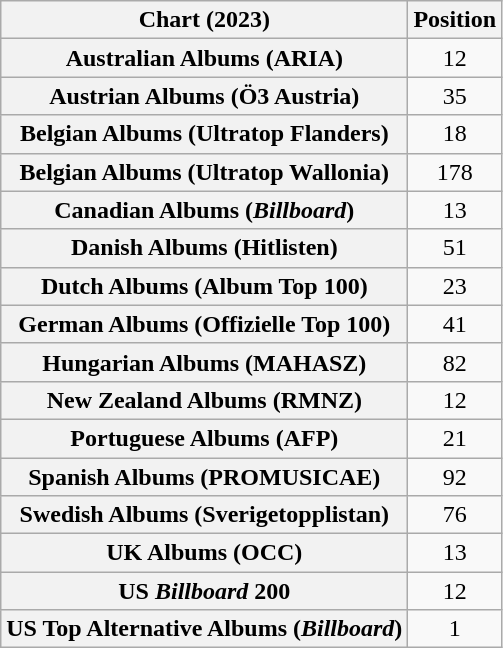<table class="wikitable sortable plainrowheaders" style="text-align:center">
<tr>
<th scope="col">Chart (2023)</th>
<th scope="col">Position</th>
</tr>
<tr>
<th scope="row">Australian Albums (ARIA)</th>
<td>12</td>
</tr>
<tr>
<th scope="row">Austrian Albums (Ö3 Austria)</th>
<td>35</td>
</tr>
<tr>
<th scope="row">Belgian Albums (Ultratop Flanders)</th>
<td>18</td>
</tr>
<tr>
<th scope="row">Belgian Albums (Ultratop Wallonia)</th>
<td>178</td>
</tr>
<tr>
<th scope="row">Canadian Albums (<em>Billboard</em>)</th>
<td>13</td>
</tr>
<tr>
<th scope="row">Danish Albums (Hitlisten)</th>
<td>51</td>
</tr>
<tr>
<th scope="row">Dutch Albums (Album Top 100)</th>
<td>23</td>
</tr>
<tr>
<th scope="row">German Albums (Offizielle Top 100)</th>
<td>41</td>
</tr>
<tr>
<th scope="row">Hungarian Albums (MAHASZ)</th>
<td>82</td>
</tr>
<tr>
<th scope="row">New Zealand Albums (RMNZ)</th>
<td>12</td>
</tr>
<tr>
<th scope="row">Portuguese Albums (AFP)</th>
<td>21</td>
</tr>
<tr>
<th scope="row">Spanish Albums (PROMUSICAE)</th>
<td>92</td>
</tr>
<tr>
<th scope="row">Swedish Albums (Sverigetopplistan)</th>
<td>76</td>
</tr>
<tr>
<th scope="row">UK Albums (OCC)</th>
<td>13</td>
</tr>
<tr>
<th scope="row">US <em>Billboard</em> 200</th>
<td>12</td>
</tr>
<tr>
<th scope="row">US Top Alternative Albums (<em>Billboard</em>)</th>
<td>1</td>
</tr>
</table>
